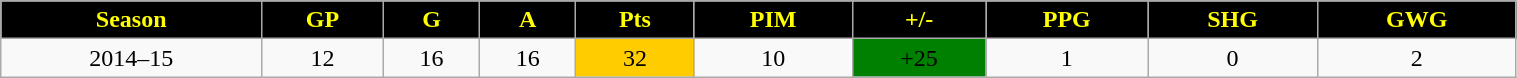<table class="wikitable" style="width:80%;">
<tr style="text-align:center; background:black; color:yellow;">
<td><strong>Season</strong></td>
<td><strong>GP</strong></td>
<td><strong>G</strong></td>
<td><strong>A</strong></td>
<td><strong>Pts</strong></td>
<td><strong>PIM</strong></td>
<td><strong>+/-</strong></td>
<td><strong>PPG</strong></td>
<td><strong>SHG</strong></td>
<td><strong>GWG</strong></td>
</tr>
<tr style="text-align:center;" bgcolor="">
<td>2014–15</td>
<td>12</td>
<td>16</td>
<td>16</td>
<td style="background:#fc0;">32</td>
<td>10</td>
<td style="background:green;">+25</td>
<td>1</td>
<td>0</td>
<td>2</td>
</tr>
</table>
